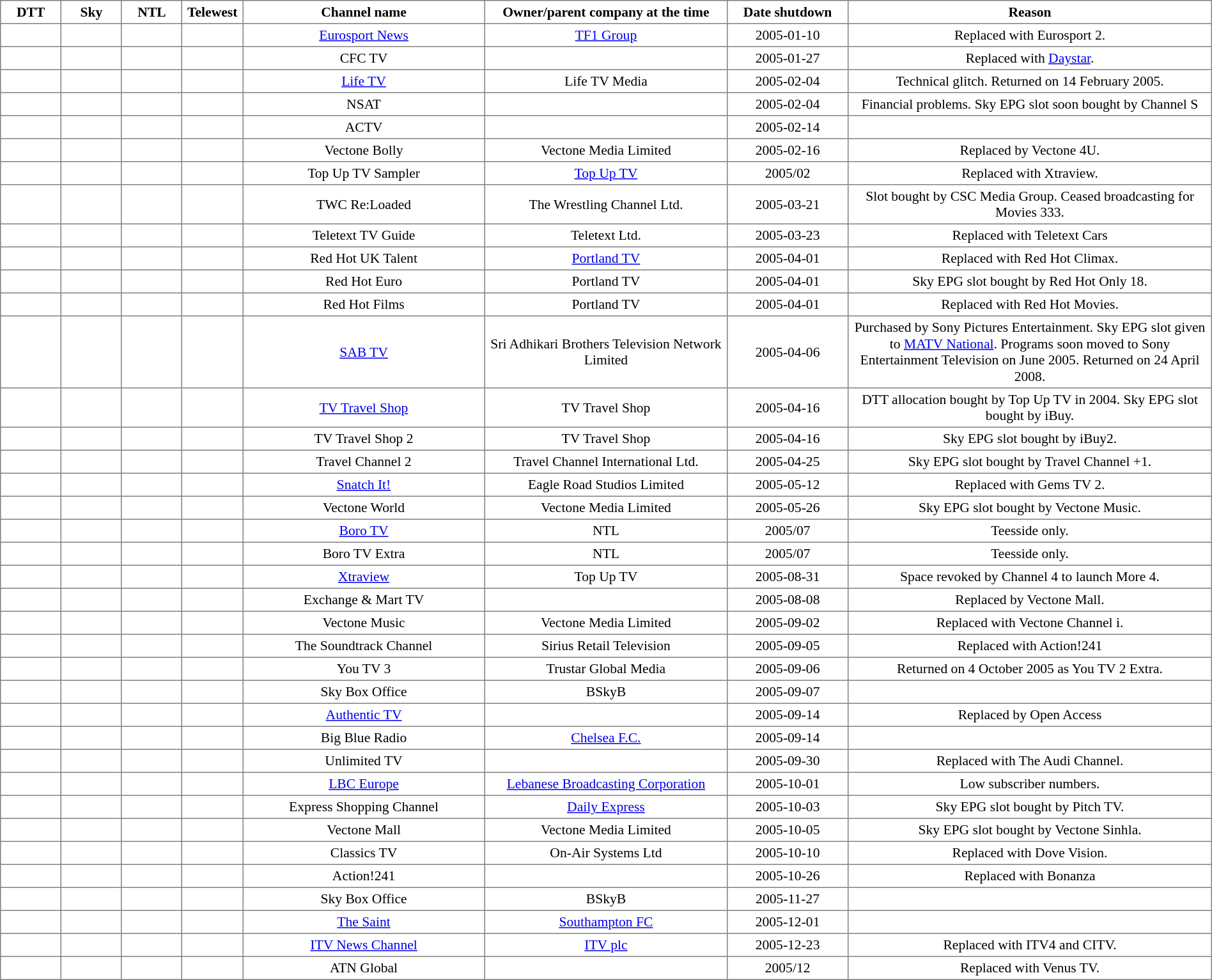<table class="toccolors sortable" border="1" cellpadding="3" style="border-collapse:collapse; font-size: 90%; text-align:center" width="100%">
<tr>
<th width="5%">DTT</th>
<th width="5%">Sky</th>
<th width="5%">NTL</th>
<th width="5%">Telewest</th>
<th width="20%">Channel name</th>
<th width="20%">Owner/parent company at the time</th>
<th width="10%">Date shutdown </th>
<th width="30%">Reason</th>
</tr>
<tr>
<td></td>
<td></td>
<td></td>
<td></td>
<td><a href='#'>Eurosport News</a></td>
<td><a href='#'>TF1 Group</a></td>
<td>2005-01-10</td>
<td>Replaced with Eurosport 2.</td>
</tr>
<tr>
<td></td>
<td></td>
<td></td>
<td></td>
<td>CFC TV</td>
<td></td>
<td>2005-01-27</td>
<td>Replaced with <a href='#'>Daystar</a>.</td>
</tr>
<tr>
<td></td>
<td></td>
<td></td>
<td></td>
<td><a href='#'>Life TV</a></td>
<td>Life TV Media</td>
<td>2005-02-04</td>
<td>Technical glitch. Returned on 14 February 2005.</td>
</tr>
<tr>
<td></td>
<td></td>
<td></td>
<td></td>
<td>NSAT</td>
<td></td>
<td>2005-02-04</td>
<td>Financial problems.  Sky EPG slot soon bought by Channel S</td>
</tr>
<tr>
<td></td>
<td></td>
<td></td>
<td></td>
<td>ACTV</td>
<td></td>
<td>2005-02-14</td>
<td></td>
</tr>
<tr>
<td></td>
<td></td>
<td></td>
<td></td>
<td>Vectone Bolly</td>
<td>Vectone Media Limited</td>
<td>2005-02-16</td>
<td>Replaced by Vectone 4U.</td>
</tr>
<tr>
<td></td>
<td></td>
<td></td>
<td></td>
<td>Top Up TV Sampler</td>
<td><a href='#'>Top Up TV</a></td>
<td>2005/02</td>
<td>Replaced with Xtraview.</td>
</tr>
<tr>
<td></td>
<td></td>
<td></td>
<td></td>
<td>TWC Re:Loaded</td>
<td>The Wrestling Channel Ltd.</td>
<td>2005-03-21</td>
<td>Slot bought by CSC Media Group. Ceased broadcasting for Movies 333.</td>
</tr>
<tr>
<td></td>
<td></td>
<td></td>
<td></td>
<td>Teletext TV Guide</td>
<td>Teletext Ltd.</td>
<td>2005-03-23</td>
<td>Replaced with Teletext Cars</td>
</tr>
<tr>
<td></td>
<td></td>
<td></td>
<td></td>
<td>Red Hot UK Talent</td>
<td><a href='#'>Portland TV</a></td>
<td>2005-04-01</td>
<td>Replaced with Red Hot Climax.</td>
</tr>
<tr>
<td></td>
<td></td>
<td></td>
<td></td>
<td>Red Hot Euro</td>
<td>Portland TV</td>
<td>2005-04-01</td>
<td>Sky EPG slot bought by Red Hot Only 18.</td>
</tr>
<tr>
<td></td>
<td></td>
<td></td>
<td></td>
<td>Red Hot Films</td>
<td>Portland TV</td>
<td>2005-04-01</td>
<td>Replaced with Red Hot Movies.</td>
</tr>
<tr>
<td></td>
<td></td>
<td></td>
<td></td>
<td><a href='#'>SAB TV</a></td>
<td>Sri Adhikari Brothers Television Network Limited</td>
<td>2005-04-06</td>
<td>Purchased by Sony Pictures Entertainment. Sky EPG slot given to <a href='#'>MATV National</a>. Programs soon moved to Sony Entertainment Television on June 2005.  Returned on 24 April 2008.</td>
</tr>
<tr>
<td></td>
<td></td>
<td></td>
<td></td>
<td><a href='#'>TV Travel Shop</a></td>
<td>TV Travel Shop</td>
<td>2005-04-16</td>
<td>DTT allocation bought by Top Up TV in 2004. Sky EPG slot bought by iBuy.</td>
</tr>
<tr>
<td></td>
<td></td>
<td></td>
<td></td>
<td>TV Travel Shop 2</td>
<td>TV Travel Shop</td>
<td>2005-04-16</td>
<td>Sky EPG slot bought by iBuy2.</td>
</tr>
<tr>
<td></td>
<td></td>
<td></td>
<td></td>
<td>Travel Channel 2</td>
<td>Travel Channel International Ltd.</td>
<td>2005-04-25</td>
<td>Sky EPG slot bought by Travel Channel +1.</td>
</tr>
<tr>
<td></td>
<td></td>
<td></td>
<td></td>
<td><a href='#'>Snatch It!</a></td>
<td>Eagle Road Studios Limited</td>
<td>2005-05-12</td>
<td>Replaced with Gems TV 2.</td>
</tr>
<tr>
<td></td>
<td></td>
<td></td>
<td></td>
<td>Vectone World</td>
<td>Vectone Media Limited</td>
<td>2005-05-26</td>
<td>Sky EPG slot bought by Vectone Music.</td>
</tr>
<tr>
<td></td>
<td></td>
<td></td>
<td></td>
<td><a href='#'>Boro TV</a></td>
<td>NTL</td>
<td>2005/07</td>
<td>Teesside only.</td>
</tr>
<tr>
<td></td>
<td></td>
<td></td>
<td></td>
<td>Boro TV Extra</td>
<td>NTL</td>
<td>2005/07</td>
<td>Teesside only.</td>
</tr>
<tr>
<td></td>
<td></td>
<td></td>
<td></td>
<td><a href='#'>Xtraview</a></td>
<td>Top Up TV</td>
<td>2005-08-31</td>
<td>Space revoked by Channel 4 to launch More 4.</td>
</tr>
<tr>
<td></td>
<td></td>
<td></td>
<td></td>
<td>Exchange & Mart TV</td>
<td></td>
<td>2005-08-08</td>
<td> Replaced by Vectone Mall.</td>
</tr>
<tr>
<td></td>
<td></td>
<td></td>
<td></td>
<td>Vectone Music</td>
<td>Vectone Media Limited</td>
<td>2005-09-02</td>
<td>Replaced with Vectone Channel i.</td>
</tr>
<tr>
<td></td>
<td></td>
<td></td>
<td></td>
<td>The Soundtrack Channel</td>
<td>Sirius Retail Television</td>
<td>2005-09-05</td>
<td>Replaced with Action!241</td>
</tr>
<tr>
<td></td>
<td></td>
<td></td>
<td></td>
<td>You TV 3</td>
<td>Trustar Global Media</td>
<td>2005-09-06</td>
<td>Returned on 4 October 2005 as You TV 2 Extra.</td>
</tr>
<tr>
<td></td>
<td></td>
<td></td>
<td></td>
<td>Sky Box Office</td>
<td>BSkyB</td>
<td>2005-09-07</td>
<td></td>
</tr>
<tr>
<td></td>
<td></td>
<td></td>
<td></td>
<td><a href='#'>Authentic TV</a></td>
<td></td>
<td>2005-09-14</td>
<td>Replaced by Open Access</td>
</tr>
<tr>
<td></td>
<td></td>
<td></td>
<td></td>
<td>Big Blue Radio</td>
<td><a href='#'>Chelsea F.C.</a></td>
<td>2005-09-14</td>
<td></td>
</tr>
<tr>
<td></td>
<td></td>
<td></td>
<td></td>
<td>Unlimited TV</td>
<td></td>
<td>2005-09-30</td>
<td>Replaced with The Audi Channel.</td>
</tr>
<tr>
<td></td>
<td></td>
<td></td>
<td></td>
<td><a href='#'>LBC Europe</a></td>
<td><a href='#'>Lebanese Broadcasting Corporation</a></td>
<td>2005-10-01</td>
<td>Low subscriber numbers.</td>
</tr>
<tr>
<td></td>
<td></td>
<td></td>
<td></td>
<td>Express Shopping Channel</td>
<td><a href='#'>Daily Express</a></td>
<td>2005-10-03</td>
<td>Sky EPG slot bought by Pitch TV.</td>
</tr>
<tr>
<td></td>
<td></td>
<td></td>
<td></td>
<td>Vectone Mall</td>
<td>Vectone Media Limited</td>
<td>2005-10-05</td>
<td>Sky EPG slot bought by Vectone Sinhla.</td>
</tr>
<tr>
<td></td>
<td></td>
<td></td>
<td></td>
<td>Classics TV</td>
<td>On-Air Systems Ltd</td>
<td>2005-10-10</td>
<td>Replaced with Dove Vision.</td>
</tr>
<tr>
<td></td>
<td></td>
<td></td>
<td></td>
<td>Action!241</td>
<td></td>
<td>2005-10-26</td>
<td>Replaced with Bonanza</td>
</tr>
<tr>
<td></td>
<td></td>
<td></td>
<td></td>
<td>Sky Box Office</td>
<td>BSkyB</td>
<td>2005-11-27</td>
<td></td>
</tr>
<tr>
<td></td>
<td></td>
<td></td>
<td></td>
<td><a href='#'>The Saint</a></td>
<td><a href='#'>Southampton FC</a></td>
<td>2005-12-01</td>
<td></td>
</tr>
<tr>
<td></td>
<td></td>
<td></td>
<td></td>
<td><a href='#'>ITV News Channel</a></td>
<td><a href='#'>ITV plc</a></td>
<td>2005-12-23</td>
<td>Replaced with ITV4 and CITV.</td>
</tr>
<tr>
<td></td>
<td></td>
<td></td>
<td></td>
<td>ATN Global</td>
<td></td>
<td>2005/12</td>
<td>Replaced with Venus TV.</td>
</tr>
</table>
